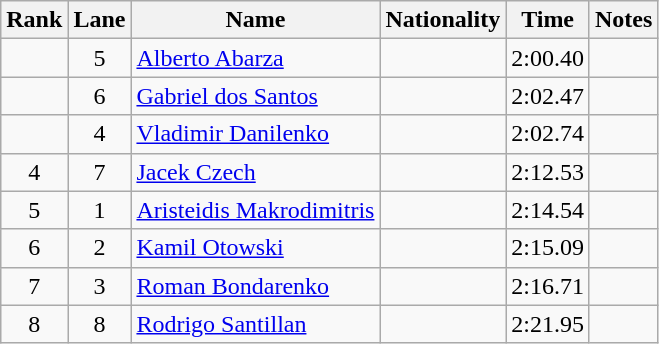<table class="wikitable sortable" style="text-align:center">
<tr>
<th>Rank</th>
<th>Lane</th>
<th>Name</th>
<th>Nationality</th>
<th>Time</th>
<th>Notes</th>
</tr>
<tr>
<td></td>
<td>5</td>
<td align=left><a href='#'>Alberto Abarza</a></td>
<td align=left></td>
<td>2:00.40</td>
<td></td>
</tr>
<tr>
<td></td>
<td>6</td>
<td align=left><a href='#'>Gabriel dos Santos</a></td>
<td align=left></td>
<td>2:02.47</td>
<td></td>
</tr>
<tr>
<td></td>
<td>4</td>
<td align=left><a href='#'>Vladimir Danilenko</a></td>
<td align=left></td>
<td>2:02.74</td>
<td></td>
</tr>
<tr>
<td>4</td>
<td>7</td>
<td align=left><a href='#'>Jacek Czech</a></td>
<td align=left></td>
<td>2:12.53</td>
<td></td>
</tr>
<tr>
<td>5</td>
<td>1</td>
<td align=left><a href='#'>Aristeidis Makrodimitris</a></td>
<td align=left></td>
<td>2:14.54</td>
<td></td>
</tr>
<tr>
<td>6</td>
<td>2</td>
<td align=left><a href='#'>Kamil Otowski</a></td>
<td align=left></td>
<td>2:15.09</td>
<td></td>
</tr>
<tr>
<td>7</td>
<td>3</td>
<td align=left><a href='#'>Roman Bondarenko</a></td>
<td align=left></td>
<td>2:16.71</td>
<td></td>
</tr>
<tr>
<td>8</td>
<td>8</td>
<td align=left><a href='#'>Rodrigo Santillan</a></td>
<td align=left></td>
<td>2:21.95</td>
<td></td>
</tr>
</table>
